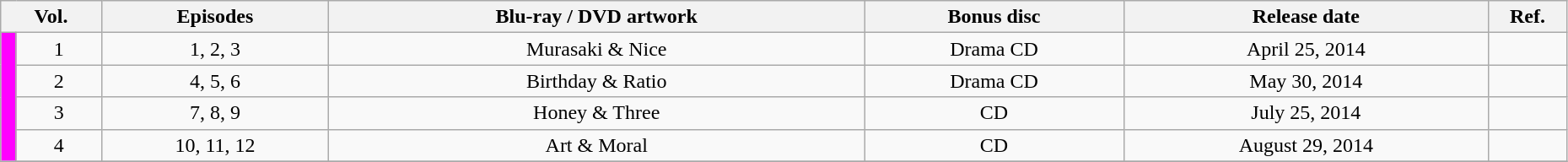<table class="wikitable" style="text-align: center; width: 98%;">
<tr>
<th colspan="2">Vol.</th>
<th>Episodes</th>
<th>Blu-ray / DVD artwork</th>
<th>Bonus disc</th>
<th>Release date</th>
<th width="5%">Ref.</th>
</tr>
<tr>
<td rowspan="10" width="1%" style="background: Fuchsia;"></td>
<td>1</td>
<td>1, 2, 3</td>
<td>Murasaki & Nice</td>
<td>Drama CD</td>
<td>April 25, 2014</td>
<td></td>
</tr>
<tr>
<td>2</td>
<td>4, 5, 6</td>
<td>Birthday & Ratio</td>
<td>Drama CD</td>
<td>May 30, 2014</td>
<td></td>
</tr>
<tr>
<td>3</td>
<td>7, 8, 9</td>
<td>Honey & Three</td>
<td>CD</td>
<td>July 25, 2014</td>
<td></td>
</tr>
<tr>
<td>4</td>
<td>10, 11, 12</td>
<td>Art & Moral</td>
<td>CD</td>
<td>August 29, 2014</td>
<td></td>
</tr>
<tr>
</tr>
</table>
